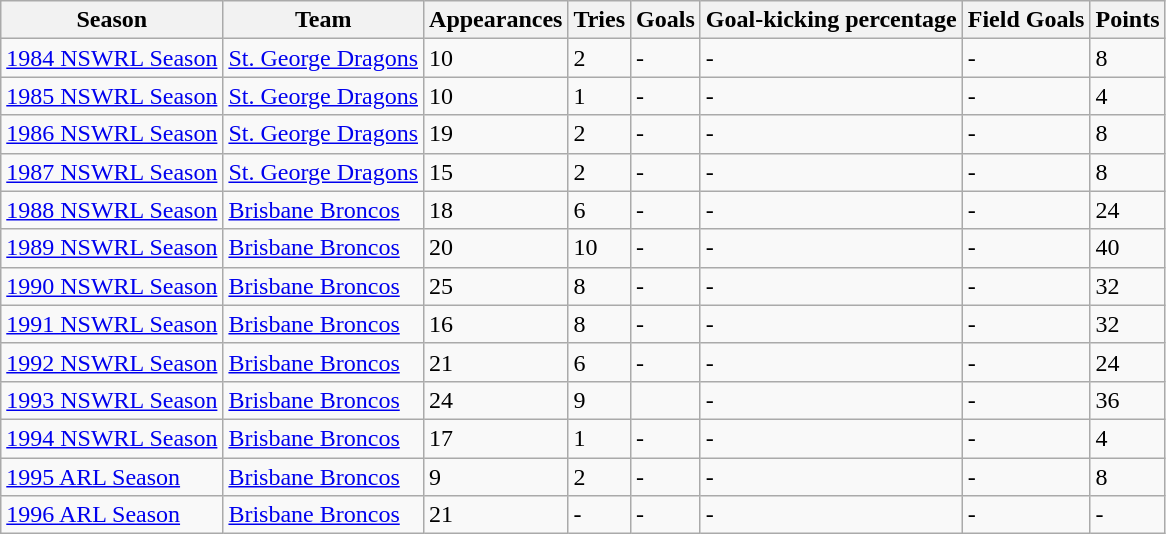<table class="wikitable">
<tr>
<th>Season</th>
<th>Team</th>
<th>Appearances</th>
<th>Tries</th>
<th>Goals</th>
<th>Goal-kicking percentage</th>
<th>Field Goals</th>
<th>Points</th>
</tr>
<tr>
<td><a href='#'>1984 NSWRL Season</a></td>
<td><a href='#'>St. George Dragons</a></td>
<td>10</td>
<td>2</td>
<td>-</td>
<td>-</td>
<td>-</td>
<td>8</td>
</tr>
<tr>
<td><a href='#'>1985 NSWRL Season</a></td>
<td><a href='#'>St. George Dragons</a></td>
<td>10</td>
<td>1</td>
<td>-</td>
<td>-</td>
<td>-</td>
<td>4</td>
</tr>
<tr>
<td><a href='#'>1986 NSWRL Season</a></td>
<td><a href='#'>St. George Dragons</a></td>
<td>19</td>
<td>2</td>
<td>-</td>
<td>-</td>
<td>-</td>
<td>8</td>
</tr>
<tr>
<td><a href='#'>1987 NSWRL Season</a></td>
<td><a href='#'>St. George Dragons</a></td>
<td>15</td>
<td>2</td>
<td>-</td>
<td>-</td>
<td>-</td>
<td>8</td>
</tr>
<tr>
<td><a href='#'>1988 NSWRL Season</a></td>
<td><a href='#'>Brisbane Broncos</a></td>
<td>18</td>
<td>6</td>
<td>-</td>
<td>-</td>
<td>-</td>
<td>24</td>
</tr>
<tr>
<td><a href='#'>1989 NSWRL Season</a></td>
<td><a href='#'>Brisbane Broncos</a></td>
<td>20</td>
<td>10</td>
<td>-</td>
<td>-</td>
<td>-</td>
<td>40</td>
</tr>
<tr>
<td><a href='#'>1990 NSWRL Season</a></td>
<td><a href='#'>Brisbane Broncos</a></td>
<td>25</td>
<td>8</td>
<td>-</td>
<td>-</td>
<td>-</td>
<td>32</td>
</tr>
<tr>
<td><a href='#'>1991 NSWRL Season</a></td>
<td><a href='#'>Brisbane Broncos</a></td>
<td>16</td>
<td>8</td>
<td>-</td>
<td>-</td>
<td>-</td>
<td>32</td>
</tr>
<tr>
<td><a href='#'>1992 NSWRL Season</a></td>
<td><a href='#'>Brisbane Broncos</a></td>
<td>21</td>
<td>6</td>
<td>-</td>
<td>-</td>
<td>-</td>
<td>24</td>
</tr>
<tr>
<td><a href='#'>1993 NSWRL Season</a></td>
<td><a href='#'>Brisbane Broncos</a></td>
<td>24</td>
<td>9</td>
<td></td>
<td>-</td>
<td>-</td>
<td>36</td>
</tr>
<tr>
<td><a href='#'>1994 NSWRL Season</a></td>
<td><a href='#'>Brisbane Broncos</a></td>
<td>17</td>
<td>1</td>
<td>-</td>
<td>-</td>
<td>-</td>
<td>4</td>
</tr>
<tr>
<td><a href='#'>1995 ARL Season</a></td>
<td><a href='#'>Brisbane Broncos</a></td>
<td>9</td>
<td>2</td>
<td>-</td>
<td>-</td>
<td>-</td>
<td>8</td>
</tr>
<tr>
<td><a href='#'>1996 ARL Season</a></td>
<td><a href='#'>Brisbane Broncos</a></td>
<td>21</td>
<td>-</td>
<td>-</td>
<td>-</td>
<td>-</td>
<td>-</td>
</tr>
</table>
